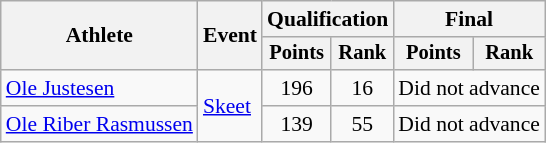<table class="wikitable" style="font-size:90%">
<tr>
<th rowspan="2">Athlete</th>
<th rowspan="2">Event</th>
<th colspan=2>Qualification</th>
<th colspan=2>Final</th>
</tr>
<tr style="font-size:95%">
<th>Points</th>
<th>Rank</th>
<th>Points</th>
<th>Rank</th>
</tr>
<tr align=center>
<td align=left><a href='#'>Ole Justesen</a></td>
<td align=left rowspan=2><a href='#'>Skeet</a></td>
<td>196</td>
<td>16</td>
<td colspan=2>Did not advance</td>
</tr>
<tr align=center>
<td align=left><a href='#'>Ole Riber Rasmussen</a></td>
<td>139</td>
<td>55</td>
<td colspan=2>Did not advance</td>
</tr>
</table>
